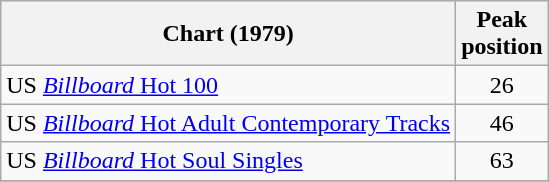<table class="wikitable sortable">
<tr>
<th>Chart (1979)</th>
<th>Peak<br>position</th>
</tr>
<tr>
<td>US <a href='#'><em>Billboard</em> Hot 100</a></td>
<td style="text-align:center;">26</td>
</tr>
<tr>
<td>US <a href='#'><em>Billboard</em> Hot Adult Contemporary Tracks</a></td>
<td style="text-align:center;">46</td>
</tr>
<tr>
<td>US <a href='#'><em>Billboard</em> Hot Soul Singles</a></td>
<td style="text-align:center;">63</td>
</tr>
<tr>
</tr>
</table>
